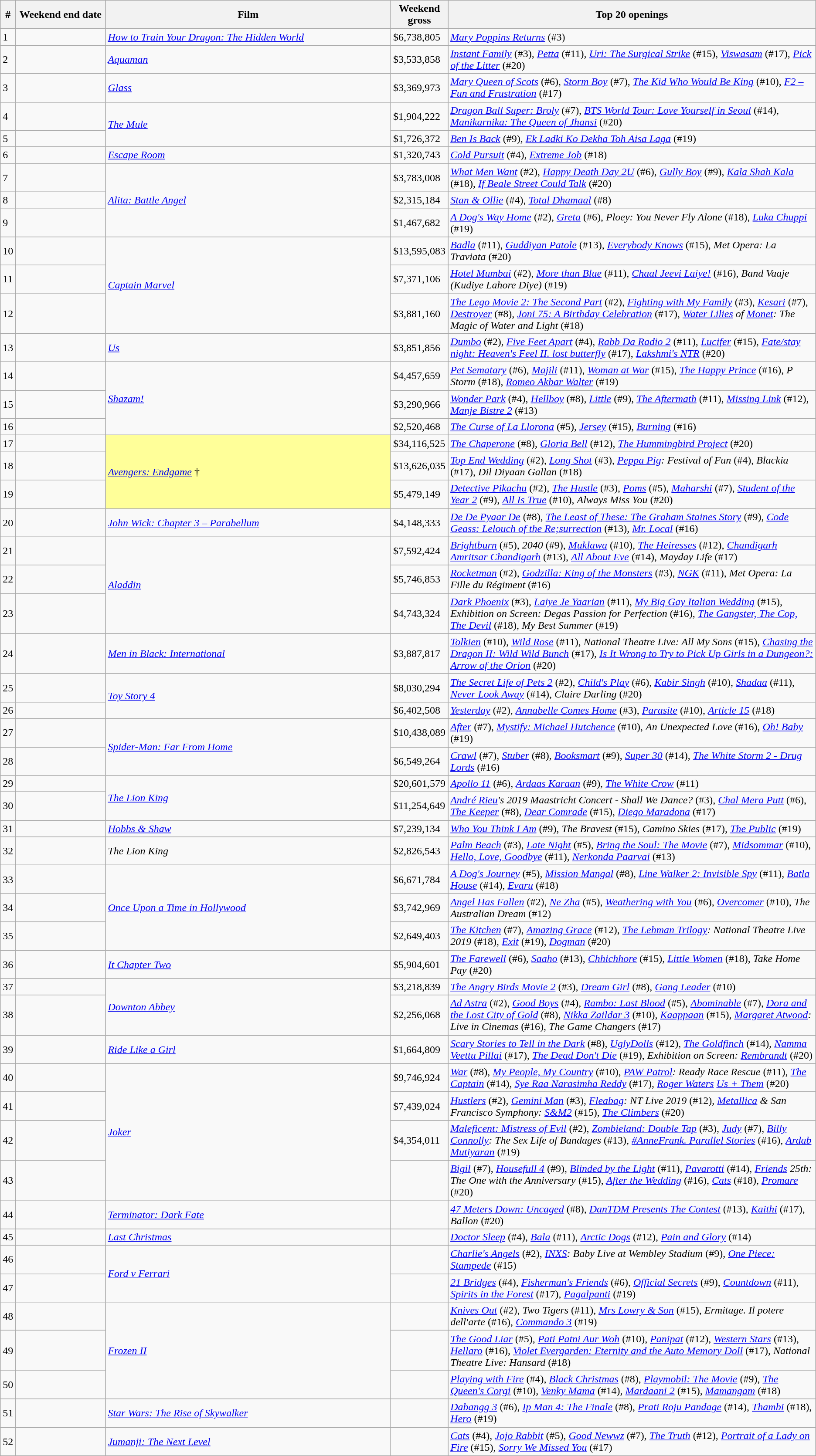<table class="wikitable sortable">
<tr>
<th abbr="Week">#</th>
<th abbr="Date" style="width:130px">Weekend end date</th>
<th style="width:35%;">Film</th>
<th abbr="Gross">Weekend<br>gross</th>
<th>Top 20 openings</th>
</tr>
<tr>
<td>1</td>
<td></td>
<td><em><a href='#'>How to Train Your Dragon: The Hidden World</a></em></td>
<td>$6,738,805</td>
<td><em><a href='#'>Mary Poppins Returns</a></em> (#3)</td>
</tr>
<tr>
<td>2</td>
<td></td>
<td><em><a href='#'>Aquaman</a></em></td>
<td>$3,533,858</td>
<td><em><a href='#'>Instant Family</a></em> (#3), <em><a href='#'>Petta</a></em> (#11), <em><a href='#'>Uri: The Surgical Strike</a></em> (#15), <em><a href='#'>Viswasam</a></em> (#17), <em><a href='#'>Pick of the Litter</a></em> (#20)</td>
</tr>
<tr>
<td>3</td>
<td></td>
<td><em><a href='#'>Glass</a></em></td>
<td>$3,369,973</td>
<td><em><a href='#'>Mary Queen of Scots</a></em> (#6), <em><a href='#'>Storm Boy</a></em> (#7), <em><a href='#'>The Kid Who Would Be King</a></em> (#10), <em><a href='#'>F2 – Fun and Frustration</a></em> (#17)</td>
</tr>
<tr>
<td>4</td>
<td></td>
<td rowspan="2"><em><a href='#'>The Mule</a></em></td>
<td>$1,904,222</td>
<td><em><a href='#'>Dragon Ball Super: Broly</a></em> (#7), <em><a href='#'>BTS World Tour: Love Yourself in Seoul</a></em> (#14), <em><a href='#'>Manikarnika: The Queen of Jhansi</a></em> (#20)</td>
</tr>
<tr>
<td>5</td>
<td></td>
<td>$1,726,372</td>
<td><em><a href='#'>Ben Is Back</a></em> (#9), <em><a href='#'>Ek Ladki Ko Dekha Toh Aisa Laga</a></em> (#19)</td>
</tr>
<tr>
<td>6</td>
<td></td>
<td><em><a href='#'>Escape Room</a></em></td>
<td>$1,320,743</td>
<td><em><a href='#'>Cold Pursuit</a></em> (#4), <em><a href='#'>Extreme Job</a></em> (#18)</td>
</tr>
<tr>
<td>7</td>
<td></td>
<td rowspan="3"><em><a href='#'>Alita: Battle Angel</a></em></td>
<td>$3,783,008</td>
<td><em><a href='#'>What Men Want</a></em> (#2), <em><a href='#'>Happy Death Day 2U</a></em> (#6), <em><a href='#'>Gully Boy</a></em> (#9), <em><a href='#'>Kala Shah Kala</a></em> (#18), <em><a href='#'>If Beale Street Could Talk</a></em> (#20)</td>
</tr>
<tr>
<td>8</td>
<td></td>
<td>$2,315,184</td>
<td><em><a href='#'>Stan & Ollie</a></em> (#4), <em><a href='#'>Total Dhamaal</a></em> (#8)</td>
</tr>
<tr>
<td>9</td>
<td></td>
<td>$1,467,682</td>
<td><em><a href='#'>A Dog's Way Home</a></em> (#2), <em><a href='#'>Greta</a></em> (#6), <em>Ploey: You Never Fly Alone</em> (#18), <em><a href='#'>Luka Chuppi</a></em> (#19)</td>
</tr>
<tr>
<td>10</td>
<td></td>
<td rowspan="3"><em><a href='#'>Captain Marvel</a></em></td>
<td>$13,595,083</td>
<td><em><a href='#'>Badla</a></em> (#11), <em><a href='#'>Guddiyan Patole</a></em> (#13), <em><a href='#'>Everybody Knows</a></em> (#15), <em>Met Opera: La Traviata</em> (#20)</td>
</tr>
<tr>
<td>11</td>
<td></td>
<td>$7,371,106</td>
<td><em><a href='#'>Hotel Mumbai</a></em> (#2), <em><a href='#'>More than Blue</a></em> (#11), <em><a href='#'>Chaal Jeevi Laiye!</a></em> (#16), <em>Band Vaaje (Kudiye Lahore Diye)</em> (#19)</td>
</tr>
<tr>
<td>12</td>
<td></td>
<td>$3,881,160</td>
<td><em><a href='#'>The Lego Movie 2: The Second Part</a></em> (#2), <em><a href='#'>Fighting with My Family</a></em> (#3), <em><a href='#'>Kesari</a></em> (#7), <em><a href='#'>Destroyer</a></em> (#8), <em><a href='#'>Joni 75: A Birthday Celebration</a></em> (#17), <em><a href='#'>Water Lilies</a> of <a href='#'>Monet</a>: The Magic of Water and Light</em> (#18)</td>
</tr>
<tr>
<td>13</td>
<td></td>
<td><em><a href='#'>Us</a></em></td>
<td>$3,851,856</td>
<td><em><a href='#'>Dumbo</a></em> (#2), <em><a href='#'>Five Feet Apart</a></em> (#4), <em><a href='#'>Rabb Da Radio 2</a></em> (#11), <em><a href='#'>Lucifer</a></em> (#15), <em><a href='#'>Fate/stay night: Heaven's Feel II. lost butterfly</a></em> (#17), <em><a href='#'>Lakshmi's NTR</a></em> (#20)</td>
</tr>
<tr>
<td>14</td>
<td></td>
<td rowspan="3"><em><a href='#'>Shazam!</a></em></td>
<td>$4,457,659</td>
<td><em><a href='#'>Pet Sematary</a></em> (#6), <em><a href='#'>Majili</a></em> (#11), <em><a href='#'>Woman at War</a></em> (#15), <em><a href='#'>The Happy Prince</a></em> (#16), <em>P Storm</em> (#18), <em><a href='#'>Romeo Akbar Walter</a></em> (#19)</td>
</tr>
<tr>
<td>15</td>
<td></td>
<td>$3,290,966</td>
<td><em><a href='#'>Wonder Park</a></em> (#4), <em><a href='#'>Hellboy</a></em> (#8), <em><a href='#'>Little</a></em> (#9), <em><a href='#'>The Aftermath</a></em> (#11), <em><a href='#'>Missing Link</a></em> (#12), <em><a href='#'>Manje Bistre 2</a></em> (#13)</td>
</tr>
<tr>
<td>16</td>
<td></td>
<td>$2,520,468</td>
<td><em><a href='#'>The Curse of La Llorona</a></em> (#5), <em><a href='#'>Jersey</a></em> (#15), <em><a href='#'>Burning</a></em> (#16)</td>
</tr>
<tr>
<td>17</td>
<td></td>
<td rowspan="3" style="background-color:#FFFF99"><em><a href='#'>Avengers: Endgame</a></em> †</td>
<td>$34,116,525</td>
<td><em><a href='#'>The Chaperone</a></em> (#8), <em><a href='#'>Gloria Bell</a></em> (#12), <em><a href='#'>The Hummingbird Project</a></em> (#20)</td>
</tr>
<tr>
<td>18</td>
<td></td>
<td>$13,626,035</td>
<td><em><a href='#'>Top End Wedding</a></em> (#2), <em><a href='#'>Long Shot</a></em> (#3), <em><a href='#'>Peppa Pig</a>: Festival of Fun</em> (#4), <em>Blackia</em> (#17), <em>Dil Diyaan Gallan</em> (#18)</td>
</tr>
<tr>
<td>19</td>
<td></td>
<td>$5,479,149</td>
<td><em><a href='#'>Detective Pikachu</a></em> (#2), <em><a href='#'>The Hustle</a></em> (#3), <em><a href='#'>Poms</a></em> (#5), <em><a href='#'>Maharshi</a></em> (#7), <em><a href='#'>Student of the Year 2</a></em> (#9), <em><a href='#'>All Is True</a></em> (#10), <em>Always Miss You</em> (#20)</td>
</tr>
<tr>
<td>20</td>
<td></td>
<td><em><a href='#'>John Wick: Chapter 3 – Parabellum</a></em></td>
<td>$4,148,333</td>
<td><em><a href='#'>De De Pyaar De</a></em> (#8), <em><a href='#'>The Least of These: The Graham Staines Story</a></em> (#9), <em><a href='#'>Code Geass: Lelouch of the Re;surrection</a></em> (#13), <em><a href='#'>Mr. Local</a></em> (#16)</td>
</tr>
<tr>
<td>21</td>
<td></td>
<td rowspan="3"><em><a href='#'>Aladdin</a></em></td>
<td>$7,592,424</td>
<td><em><a href='#'>Brightburn</a></em> (#5), <em>2040</em> (#9), <em><a href='#'>Muklawa</a></em> (#10), <em><a href='#'>The Heiresses</a></em> (#12), <em><a href='#'>Chandigarh Amritsar Chandigarh</a></em> (#13), <em><a href='#'>All About Eve</a></em> (#14), <em>Mayday Life</em> (#17)</td>
</tr>
<tr>
<td>22</td>
<td></td>
<td>$5,746,853</td>
<td><em><a href='#'>Rocketman</a></em> (#2), <em><a href='#'>Godzilla: King of the Monsters</a></em> (#3), <em><a href='#'>NGK</a></em> (#11), <em>Met Opera: La Fille du Régiment</em> (#16)</td>
</tr>
<tr>
<td>23</td>
<td></td>
<td>$4,743,324</td>
<td><em><a href='#'>Dark Phoenix</a></em> (#3), <em><a href='#'>Laiye Je Yaarian</a></em> (#11), <em><a href='#'>My Big Gay Italian Wedding</a></em> (#15), <em>Exhibition on Screen: Degas Passion for Perfection</em> (#16), <em><a href='#'>The Gangster, The Cop, The Devil</a></em> (#18), <em>My Best Summer</em> (#19)</td>
</tr>
<tr>
<td>24</td>
<td></td>
<td><em><a href='#'>Men in Black: International</a></em></td>
<td>$3,887,817</td>
<td><em><a href='#'>Tolkien</a></em> (#10), <em><a href='#'>Wild Rose</a></em> (#11), <em>National Theatre Live: All My Sons</em> (#15), <em><a href='#'>Chasing the Dragon II: Wild Wild Bunch</a></em> (#17), <em><a href='#'>Is It Wrong to Try to Pick Up Girls in a Dungeon?: Arrow of the Orion</a></em> (#20)</td>
</tr>
<tr>
<td>25</td>
<td></td>
<td rowspan="2"><em><a href='#'>Toy Story 4</a></em></td>
<td>$8,030,294</td>
<td><em><a href='#'>The Secret Life of Pets 2</a></em> (#2), <em><a href='#'>Child's Play</a></em> (#6), <em><a href='#'>Kabir Singh</a></em> (#10), <em><a href='#'>Shadaa</a></em> (#11), <em><a href='#'>Never Look Away</a></em> (#14), <em>Claire Darling</em> (#20)</td>
</tr>
<tr>
<td>26</td>
<td></td>
<td>$6,402,508</td>
<td><em><a href='#'>Yesterday</a></em> (#2), <em><a href='#'>Annabelle Comes Home</a></em> (#3), <em><a href='#'>Parasite</a></em> (#10), <em><a href='#'>Article 15</a></em> (#18)</td>
</tr>
<tr>
<td>27</td>
<td></td>
<td rowspan="2"><em><a href='#'>Spider-Man: Far From Home</a></em></td>
<td>$10,438,089</td>
<td><em><a href='#'>After</a></em> (#7), <em><a href='#'>Mystify: Michael Hutchence</a></em> (#10), <em>An Unexpected Love</em> (#16), <em><a href='#'>Oh! Baby</a></em> (#19)</td>
</tr>
<tr>
<td>28</td>
<td></td>
<td>$6,549,264</td>
<td><em><a href='#'>Crawl</a></em> (#7), <em><a href='#'>Stuber</a></em> (#8), <em><a href='#'>Booksmart</a></em> (#9), <em><a href='#'>Super 30</a></em> (#14), <em><a href='#'>The White Storm 2 - Drug Lords</a></em> (#16)</td>
</tr>
<tr>
<td>29</td>
<td></td>
<td rowspan="2"><em><a href='#'>The Lion King</a></em></td>
<td>$20,601,579</td>
<td><em><a href='#'>Apollo 11</a></em> (#6), <em><a href='#'>Ardaas Karaan</a></em> (#9), <em><a href='#'>The White Crow</a></em> (#11)</td>
</tr>
<tr>
<td>30</td>
<td></td>
<td>$11,254,649</td>
<td><em><a href='#'>André Rieu</a>'s 2019 Maastricht Concert - Shall We Dance?</em> (#3), <em><a href='#'>Chal Mera Putt</a></em> (#6), <em><a href='#'>The Keeper</a></em> (#8), <em><a href='#'>Dear Comrade</a></em> (#15), <em><a href='#'>Diego Maradona</a></em> (#17)</td>
</tr>
<tr>
<td>31</td>
<td></td>
<td><em><a href='#'>Hobbs & Shaw</a></em></td>
<td>$7,239,134</td>
<td><em><a href='#'>Who You Think I Am</a></em> (#9), <em>The Bravest</em> (#15), <em>Camino Skies</em> (#17), <em><a href='#'>The Public</a></em> (#19)</td>
</tr>
<tr>
<td>32</td>
<td></td>
<td><em>The Lion King</em></td>
<td>$2,826,543</td>
<td><em><a href='#'>Palm Beach</a></em> (#3), <em><a href='#'>Late Night</a></em> (#5), <em><a href='#'>Bring the Soul: The Movie</a></em> (#7), <em><a href='#'>Midsommar</a></em> (#10), <em><a href='#'>Hello, Love, Goodbye</a></em> (#11), <em><a href='#'>Nerkonda Paarvai</a></em> (#13)</td>
</tr>
<tr>
<td>33</td>
<td></td>
<td rowspan="3"><em><a href='#'>Once Upon a Time in Hollywood</a></em></td>
<td>$6,671,784</td>
<td><em><a href='#'>A Dog's Journey</a></em> (#5), <em><a href='#'>Mission Mangal</a></em> (#8), <em><a href='#'>Line Walker 2: Invisible Spy</a></em> (#11), <em><a href='#'>Batla House</a></em> (#14), <em><a href='#'>Evaru</a></em> (#18)</td>
</tr>
<tr>
<td>34</td>
<td></td>
<td>$3,742,969</td>
<td><em><a href='#'>Angel Has Fallen</a></em> (#2), <em><a href='#'>Ne Zha</a></em> (#5), <em><a href='#'>Weathering with You</a></em> (#6), <em><a href='#'>Overcomer</a></em> (#10), <em>The Australian Dream</em> (#12)</td>
</tr>
<tr>
<td>35</td>
<td></td>
<td>$2,649,403</td>
<td><em><a href='#'>The Kitchen</a></em> (#7), <em><a href='#'>Amazing Grace</a></em> (#12), <em><a href='#'>The Lehman Trilogy</a>: National Theatre Live 2019</em> (#18), <em><a href='#'>Exit</a></em> (#19), <em><a href='#'>Dogman</a></em> (#20)</td>
</tr>
<tr>
<td>36</td>
<td></td>
<td><em><a href='#'>It Chapter Two</a></em></td>
<td>$5,904,601</td>
<td><em><a href='#'>The Farewell</a></em> (#6), <em><a href='#'>Saaho</a></em> (#13), <em><a href='#'>Chhichhore</a></em> (#15), <em><a href='#'>Little Women</a></em> (#18), <em>Take Home Pay</em> (#20)</td>
</tr>
<tr>
<td>37</td>
<td></td>
<td rowspan="2"><em><a href='#'>Downton Abbey</a></em></td>
<td>$3,218,839</td>
<td><em><a href='#'>The Angry Birds Movie 2</a></em> (#3), <em><a href='#'>Dream Girl</a></em> (#8), <em><a href='#'>Gang Leader</a></em> (#10)</td>
</tr>
<tr>
<td>38</td>
<td></td>
<td>$2,256,068</td>
<td><em><a href='#'>Ad Astra</a></em> (#2), <em><a href='#'>Good Boys</a></em> (#4), <em><a href='#'>Rambo: Last Blood</a></em> (#5), <em><a href='#'>Abominable</a></em> (#7), <em><a href='#'>Dora and the Lost City of Gold</a></em> (#8), <em><a href='#'>Nikka Zaildar 3</a></em> (#10), <em><a href='#'>Kaappaan</a></em> (#15), <em><a href='#'>Margaret Atwood</a>: Live in Cinemas</em> (#16), <em>The Game Changers</em> (#17)</td>
</tr>
<tr>
<td>39</td>
<td></td>
<td><em><a href='#'>Ride Like a Girl</a></em></td>
<td>$1,664,809</td>
<td><em><a href='#'>Scary Stories to Tell in the Dark</a></em> (#8), <em><a href='#'>UglyDolls</a></em> (#12), <em><a href='#'>The Goldfinch</a></em> (#14), <em><a href='#'>Namma Veettu Pillai</a></em> (#17), <em><a href='#'>The Dead Don't Die</a></em> (#19), <em>Exhibition on Screen: <a href='#'>Rembrandt</a></em> (#20)</td>
</tr>
<tr>
<td>40</td>
<td></td>
<td rowspan="4"><em><a href='#'>Joker</a></em></td>
<td>$9,746,924</td>
<td><em><a href='#'>War</a></em> (#8), <em><a href='#'>My People, My Country</a></em> (#10), <em><a href='#'>PAW Patrol</a>: Ready Race Rescue</em> (#11), <em><a href='#'>The Captain</a></em> (#14), <em><a href='#'>Sye Raa Narasimha Reddy</a></em> (#17), <em><a href='#'>Roger Waters</a> <a href='#'>Us + Them</a></em> (#20)</td>
</tr>
<tr>
<td>41</td>
<td></td>
<td>$7,439,024</td>
<td><em><a href='#'>Hustlers</a></em> (#2), <em><a href='#'>Gemini Man</a></em> (#3), <em><a href='#'>Fleabag</a>: NT Live 2019</em> (#12), <em><a href='#'>Metallica</a> & San Francisco Symphony: <a href='#'>S&M2</a></em> (#15), <em><a href='#'>The Climbers</a></em> (#20)</td>
</tr>
<tr>
<td>42</td>
<td></td>
<td>$4,354,011</td>
<td><em><a href='#'>Maleficent: Mistress of Evil</a></em> (#2), <em><a href='#'>Zombieland: Double Tap</a></em> (#3), <em><a href='#'>Judy</a></em> (#7), <em><a href='#'>Billy Connolly</a>: The Sex Life of Bandages</em> (#13), <em><a href='#'>#AnneFrank. Parallel Stories</a></em> (#16), <em><a href='#'>Ardab Mutiyaran</a></em> (#19)</td>
</tr>
<tr>
<td>43</td>
<td></td>
<td></td>
<td><em><a href='#'>Bigil</a></em> (#7), <em><a href='#'>Housefull 4</a></em> (#9), <em><a href='#'>Blinded by the Light</a></em> (#11), <em><a href='#'>Pavarotti</a></em> (#14), <em><a href='#'>Friends</a> 25th: The One with the Anniversary</em> (#15), <em><a href='#'>After the Wedding</a></em> (#16), <em><a href='#'>Cats</a></em> (#18), <em><a href='#'>Promare</a></em> (#20)</td>
</tr>
<tr>
<td>44</td>
<td></td>
<td><em><a href='#'>Terminator: Dark Fate</a></em></td>
<td></td>
<td><em><a href='#'>47 Meters Down: Uncaged</a></em> (#8), <em><a href='#'>DanTDM Presents The Contest</a></em> (#13), <em><a href='#'>Kaithi</a></em> (#17), <em>Ballon</em> (#20)</td>
</tr>
<tr>
<td>45</td>
<td></td>
<td><em><a href='#'>Last Christmas</a></em></td>
<td></td>
<td><em><a href='#'>Doctor Sleep</a></em> (#4), <em><a href='#'>Bala</a></em> (#11), <em><a href='#'>Arctic Dogs</a></em> (#12), <em><a href='#'>Pain and Glory</a></em> (#14)</td>
</tr>
<tr>
<td>46</td>
<td></td>
<td rowspan="2"><em><a href='#'>Ford v Ferrari</a></em></td>
<td></td>
<td><em><a href='#'>Charlie's Angels</a></em> (#2), <em><a href='#'>INXS</a>: Baby Live at Wembley Stadium</em> (#9), <em><a href='#'>One Piece: Stampede</a></em> (#15)</td>
</tr>
<tr>
<td>47</td>
<td></td>
<td></td>
<td><em><a href='#'>21 Bridges</a></em> (#4), <em><a href='#'>Fisherman's Friends</a></em> (#6), <em><a href='#'>Official Secrets</a></em> (#9), <em><a href='#'>Countdown</a></em> (#11), <em><a href='#'>Spirits in the Forest</a></em> (#17), <em><a href='#'>Pagalpanti</a></em> (#19)</td>
</tr>
<tr>
<td>48</td>
<td></td>
<td rowspan="3"><em><a href='#'>Frozen II</a></em></td>
<td></td>
<td><em><a href='#'>Knives Out</a></em> (#2), <em>Two Tigers</em> (#11), <em><a href='#'>Mrs Lowry & Son</a></em> (#15), <em>Ermitage. Il potere dell'arte</em> (#16), <em><a href='#'>Commando 3</a></em> (#19)</td>
</tr>
<tr>
<td>49</td>
<td></td>
<td></td>
<td><em><a href='#'>The Good Liar</a></em> (#5), <em><a href='#'>Pati Patni Aur Woh</a></em> (#10), <em><a href='#'>Panipat</a></em> (#12), <em><a href='#'>Western Stars</a></em> (#13), <em><a href='#'>Hellaro</a></em> (#16), <em><a href='#'>Violet Evergarden: Eternity and the Auto Memory Doll</a></em> (#17), <em>National Theatre Live: Hansard</em> (#18)</td>
</tr>
<tr>
<td>50</td>
<td></td>
<td></td>
<td><em><a href='#'>Playing with Fire</a></em> (#4), <em><a href='#'>Black Christmas</a></em> (#8), <em><a href='#'>Playmobil: The Movie</a></em> (#9), <em><a href='#'>The Queen's Corgi</a></em> (#10), <em><a href='#'>Venky Mama</a></em> (#14), <em><a href='#'>Mardaani 2</a></em> (#15), <em><a href='#'>Mamangam</a></em> (#18)</td>
</tr>
<tr>
<td>51</td>
<td></td>
<td><em><a href='#'>Star Wars: The Rise of Skywalker</a></em></td>
<td></td>
<td><em><a href='#'>Dabangg 3</a></em> (#6), <em><a href='#'>Ip Man 4: The Finale</a></em> (#8), <em><a href='#'>Prati Roju Pandage</a></em> (#14), <em><a href='#'>Thambi</a></em> (#18), <em><a href='#'>Hero</a></em> (#19)</td>
</tr>
<tr>
<td>52</td>
<td></td>
<td><em><a href='#'>Jumanji: The Next Level</a></em></td>
<td></td>
<td><em><a href='#'>Cats</a></em> (#4), <em><a href='#'>Jojo Rabbit</a></em> (#5), <em><a href='#'>Good Newwz</a></em> (#7), <em><a href='#'>The Truth</a></em> (#12), <em><a href='#'>Portrait of a Lady on Fire</a></em> (#15), <em><a href='#'>Sorry We Missed You</a></em> (#17)</td>
</tr>
</table>
